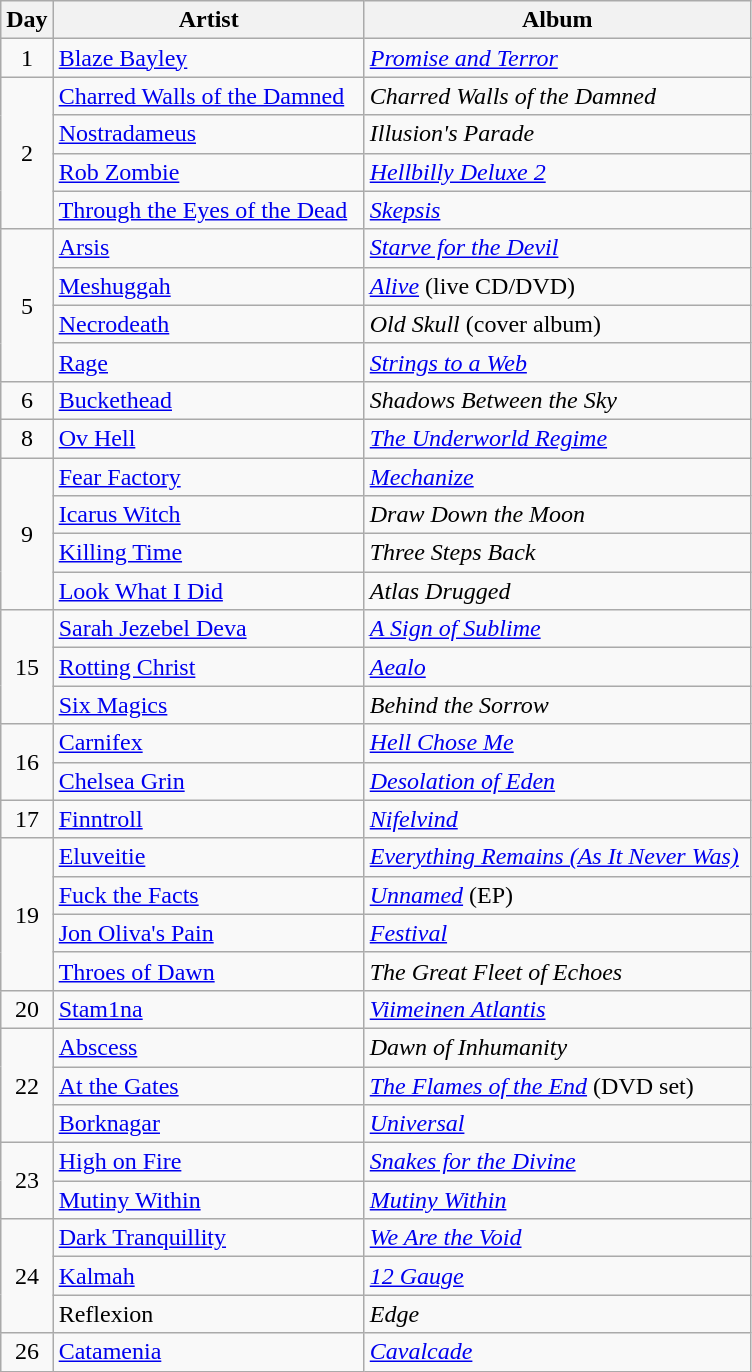<table class="wikitable">
<tr>
<th style="width:20px;">Day</th>
<th style="width:200px;">Artist</th>
<th style="width:250px;">Album</th>
</tr>
<tr>
<td style="text-align:center;">1</td>
<td><a href='#'>Blaze Bayley</a></td>
<td><em><a href='#'>Promise and Terror</a></em></td>
</tr>
<tr>
<td style="text-align:center;" rowspan="4">2</td>
<td><a href='#'>Charred Walls of the Damned</a></td>
<td><em>Charred Walls of the Damned</em></td>
</tr>
<tr>
<td><a href='#'>Nostradameus</a></td>
<td><em>Illusion's Parade</em></td>
</tr>
<tr>
<td><a href='#'>Rob Zombie</a></td>
<td><em><a href='#'>Hellbilly Deluxe 2</a></em></td>
</tr>
<tr>
<td><a href='#'>Through the Eyes of the Dead</a></td>
<td><em><a href='#'>Skepsis</a></em></td>
</tr>
<tr>
<td style="text-align:center;" rowspan="4">5</td>
<td><a href='#'>Arsis</a></td>
<td><em><a href='#'>Starve for the Devil</a></em></td>
</tr>
<tr>
<td><a href='#'>Meshuggah</a></td>
<td><em><a href='#'>Alive</a></em> (live CD/DVD)</td>
</tr>
<tr>
<td><a href='#'>Necrodeath</a></td>
<td><em>Old Skull</em> (cover album)</td>
</tr>
<tr>
<td><a href='#'>Rage</a></td>
<td><em><a href='#'>Strings to a Web</a></em></td>
</tr>
<tr>
<td style="text-align:center;">6</td>
<td><a href='#'>Buckethead</a></td>
<td><em>Shadows Between the Sky</em></td>
</tr>
<tr>
<td style="text-align:center;">8</td>
<td><a href='#'>Ov Hell</a></td>
<td><em><a href='#'>The Underworld Regime</a></em></td>
</tr>
<tr>
<td style="text-align:center;" rowspan="4">9</td>
<td><a href='#'>Fear Factory</a></td>
<td><em><a href='#'>Mechanize</a></em></td>
</tr>
<tr>
<td><a href='#'>Icarus Witch</a></td>
<td><em>Draw Down the Moon</em></td>
</tr>
<tr>
<td><a href='#'>Killing Time</a></td>
<td><em>Three Steps Back</em></td>
</tr>
<tr>
<td><a href='#'>Look What I Did</a></td>
<td><em>Atlas Drugged</em></td>
</tr>
<tr>
<td style="text-align:center;" rowspan="3">15</td>
<td><a href='#'>Sarah Jezebel Deva</a></td>
<td><em><a href='#'>A Sign of Sublime</a></em></td>
</tr>
<tr>
<td><a href='#'>Rotting Christ</a></td>
<td><em><a href='#'>Aealo</a></em></td>
</tr>
<tr>
<td><a href='#'>Six Magics</a></td>
<td><em>Behind the Sorrow</em></td>
</tr>
<tr>
<td style="text-align:center;" rowspan="2">16</td>
<td><a href='#'>Carnifex</a></td>
<td><em><a href='#'>Hell Chose Me</a></em></td>
</tr>
<tr>
<td><a href='#'>Chelsea Grin</a></td>
<td><em><a href='#'>Desolation of Eden</a></em></td>
</tr>
<tr>
<td style="text-align:center;" rowspan="1">17</td>
<td><a href='#'>Finntroll</a></td>
<td><em><a href='#'>Nifelvind</a></em></td>
</tr>
<tr>
<td style="text-align:center;" rowspan="4">19</td>
<td><a href='#'>Eluveitie</a></td>
<td><em><a href='#'>Everything Remains (As It Never Was)</a></em></td>
</tr>
<tr>
<td><a href='#'>Fuck the Facts</a></td>
<td><em><a href='#'>Unnamed</a></em> (EP)</td>
</tr>
<tr>
<td><a href='#'>Jon Oliva's Pain</a></td>
<td><em><a href='#'>Festival</a></em></td>
</tr>
<tr>
<td><a href='#'>Throes of Dawn</a></td>
<td><em>The Great Fleet of Echoes</em></td>
</tr>
<tr>
<td style="text-align:center;">20</td>
<td><a href='#'>Stam1na</a></td>
<td><em><a href='#'>Viimeinen Atlantis</a></em></td>
</tr>
<tr>
<td style="text-align:center;" rowspan="3">22</td>
<td><a href='#'>Abscess</a></td>
<td><em>Dawn of Inhumanity</em></td>
</tr>
<tr>
<td><a href='#'>At the Gates</a></td>
<td><em><a href='#'>The Flames of the End</a></em> (DVD set)</td>
</tr>
<tr>
<td><a href='#'>Borknagar</a></td>
<td><em><a href='#'>Universal</a></em></td>
</tr>
<tr>
<td style="text-align:center;" rowspan="2">23</td>
<td><a href='#'>High on Fire</a></td>
<td><em><a href='#'>Snakes for the Divine</a></em></td>
</tr>
<tr>
<td><a href='#'>Mutiny Within</a></td>
<td><em><a href='#'>Mutiny Within</a></em></td>
</tr>
<tr>
<td style="text-align:center;" rowspan="3">24</td>
<td><a href='#'>Dark Tranquillity</a></td>
<td><em><a href='#'>We Are the Void</a></em></td>
</tr>
<tr>
<td><a href='#'>Kalmah</a></td>
<td><em><a href='#'>12 Gauge</a></em></td>
</tr>
<tr>
<td>Reflexion</td>
<td><em>Edge</em></td>
</tr>
<tr>
<td style="text-align:center;">26</td>
<td><a href='#'>Catamenia</a></td>
<td><em><a href='#'>Cavalcade</a></em></td>
</tr>
</table>
